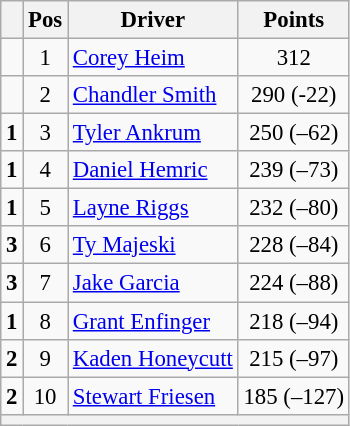<table class="wikitable" style="font-size: 95%;">
<tr>
<th></th>
<th>Pos</th>
<th>Driver</th>
<th>Points</th>
</tr>
<tr>
<td align="left"></td>
<td style="text-align:center;">1</td>
<td><a href='#'>Corey Heim</a></td>
<td style="text-align:center;">312</td>
</tr>
<tr>
<td align="left"></td>
<td style="text-align:center;">2</td>
<td><a href='#'>Chandler Smith</a></td>
<td style="text-align:center;">290 (-22)</td>
</tr>
<tr>
<td align="left"> <strong>1</strong></td>
<td style="text-align:center;">3</td>
<td><a href='#'>Tyler Ankrum</a></td>
<td style="text-align:center;">250 (–62)</td>
</tr>
<tr>
<td align="left"> <strong>1</strong></td>
<td style="text-align:center;">4</td>
<td><a href='#'>Daniel Hemric</a></td>
<td style="text-align:center;">239 (–73)</td>
</tr>
<tr>
<td align="left"> <strong>1</strong></td>
<td style="text-align:center;">5</td>
<td><a href='#'>Layne Riggs</a></td>
<td style="text-align:center;">232 (–80)</td>
</tr>
<tr>
<td align="left"> <strong>3</strong></td>
<td style="text-align:center;">6</td>
<td><a href='#'>Ty Majeski</a></td>
<td style="text-align:center;">228 (–84)</td>
</tr>
<tr>
<td align="left"> <strong>3</strong></td>
<td style="text-align:center;">7</td>
<td><a href='#'>Jake Garcia</a></td>
<td style="text-align:center;">224 (–88)</td>
</tr>
<tr>
<td align="left"> <strong>1</strong></td>
<td style="text-align:center;">8</td>
<td><a href='#'>Grant Enfinger</a></td>
<td style="text-align:center;">218 (–94)</td>
</tr>
<tr>
<td align="left"> <strong>2</strong></td>
<td style="text-align:center;">9</td>
<td><a href='#'>Kaden Honeycutt</a></td>
<td style="text-align:center;">215 (–97)</td>
</tr>
<tr>
<td align="left"> <strong>2</strong></td>
<td style="text-align:center;">10</td>
<td><a href='#'>Stewart Friesen</a></td>
<td style="text-align:center;">185 (–127)</td>
</tr>
<tr class="sortbottom">
<th colspan="9"></th>
</tr>
</table>
